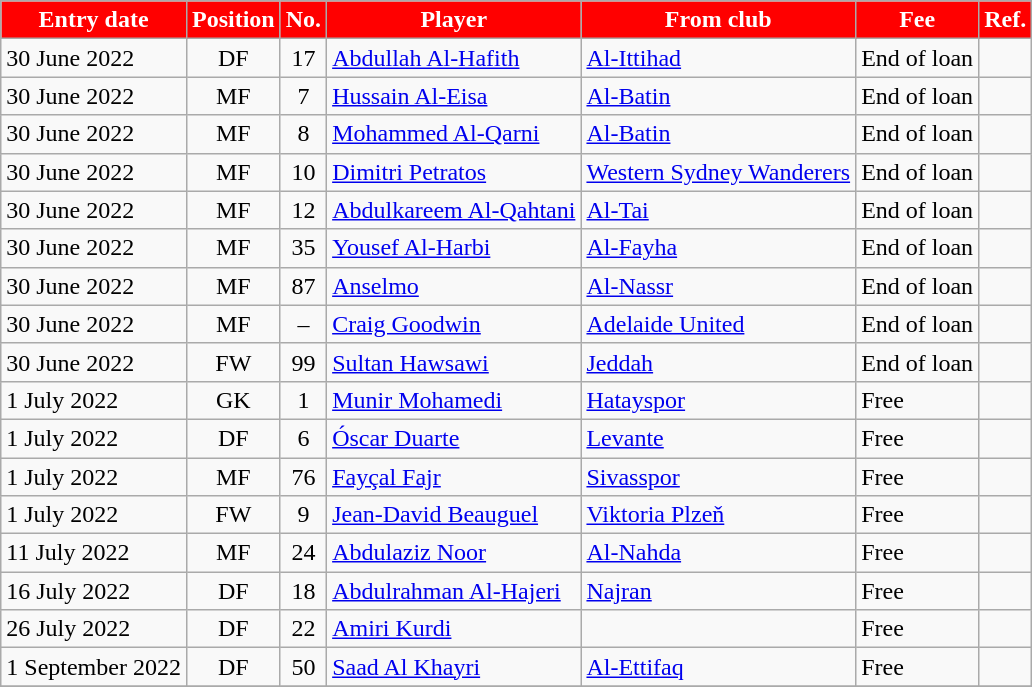<table class="wikitable sortable">
<tr>
<th style="background:red; color:white;">Entry date</th>
<th style="background:red; color:white;">Position</th>
<th style="background:red; color:white;">No.</th>
<th style="background:red; color:white;">Player</th>
<th style="background:red; color:white;">From club</th>
<th style="background:red; color:white;">Fee</th>
<th style="background:red; color:white;">Ref.</th>
</tr>
<tr>
<td>30 June 2022</td>
<td style="text-align:center;">DF</td>
<td style="text-align:center;">17</td>
<td style="text-align:left;"> <a href='#'>Abdullah Al-Hafith</a></td>
<td style="text-align:left;"> <a href='#'>Al-Ittihad</a></td>
<td>End of loan</td>
<td></td>
</tr>
<tr>
<td>30 June 2022</td>
<td style="text-align:center;">MF</td>
<td style="text-align:center;">7</td>
<td style="text-align:left;"> <a href='#'>Hussain Al-Eisa</a></td>
<td style="text-align:left;"> <a href='#'>Al-Batin</a></td>
<td>End of loan</td>
<td></td>
</tr>
<tr>
<td>30 June 2022</td>
<td style="text-align:center;">MF</td>
<td style="text-align:center;">8</td>
<td style="text-align:left;"> <a href='#'>Mohammed Al-Qarni</a></td>
<td style="text-align:left;"> <a href='#'>Al-Batin</a></td>
<td>End of loan</td>
<td></td>
</tr>
<tr>
<td>30 June 2022</td>
<td style="text-align:center;">MF</td>
<td style="text-align:center;">10</td>
<td style="text-align:left;"> <a href='#'>Dimitri Petratos</a></td>
<td style="text-align:left;"> <a href='#'>Western Sydney Wanderers</a></td>
<td>End of loan</td>
<td></td>
</tr>
<tr>
<td>30 June 2022</td>
<td style="text-align:center;">MF</td>
<td style="text-align:center;">12</td>
<td style="text-align:left;"> <a href='#'>Abdulkareem Al-Qahtani</a></td>
<td style="text-align:left;"> <a href='#'>Al-Tai</a></td>
<td>End of loan</td>
<td></td>
</tr>
<tr>
<td>30 June 2022</td>
<td style="text-align:center;">MF</td>
<td style="text-align:center;">35</td>
<td style="text-align:left;"> <a href='#'>Yousef Al-Harbi</a></td>
<td style="text-align:left;"> <a href='#'>Al-Fayha</a></td>
<td>End of loan</td>
<td></td>
</tr>
<tr>
<td>30 June 2022</td>
<td style="text-align:center;">MF</td>
<td style="text-align:center;">87</td>
<td style="text-align:left;"> <a href='#'>Anselmo</a></td>
<td style="text-align:left;"> <a href='#'>Al-Nassr</a></td>
<td>End of loan</td>
<td></td>
</tr>
<tr>
<td>30 June 2022</td>
<td style="text-align:center;">MF</td>
<td style="text-align:center;">–</td>
<td style="text-align:left;"> <a href='#'>Craig Goodwin</a></td>
<td style="text-align:left;"> <a href='#'>Adelaide United</a></td>
<td>End of loan</td>
<td></td>
</tr>
<tr>
<td>30 June 2022</td>
<td style="text-align:center;">FW</td>
<td style="text-align:center;">99</td>
<td style="text-align:left;"> <a href='#'>Sultan Hawsawi</a></td>
<td style="text-align:left;"> <a href='#'>Jeddah</a></td>
<td>End of loan</td>
<td></td>
</tr>
<tr>
<td>1 July 2022</td>
<td style="text-align:center;">GK</td>
<td style="text-align:center;">1</td>
<td style="text-align:left;"> <a href='#'>Munir Mohamedi</a></td>
<td style="text-align:left;"> <a href='#'>Hatayspor</a></td>
<td>Free</td>
<td></td>
</tr>
<tr>
<td>1 July 2022</td>
<td style="text-align:center;">DF</td>
<td style="text-align:center;">6</td>
<td style="text-align:left;"> <a href='#'>Óscar Duarte</a></td>
<td style="text-align:left;"> <a href='#'>Levante</a></td>
<td>Free</td>
<td></td>
</tr>
<tr>
<td>1 July 2022</td>
<td style="text-align:center;">MF</td>
<td style="text-align:center;">76</td>
<td style="text-align:left;"> <a href='#'>Fayçal Fajr</a></td>
<td style="text-align:left;"> <a href='#'>Sivasspor</a></td>
<td>Free</td>
<td></td>
</tr>
<tr>
<td>1 July 2022</td>
<td style="text-align:center;">FW</td>
<td style="text-align:center;">9</td>
<td style="text-align:left;"> <a href='#'>Jean-David Beauguel</a></td>
<td style="text-align:left;"> <a href='#'>Viktoria Plzeň</a></td>
<td>Free</td>
<td></td>
</tr>
<tr>
<td>11 July 2022</td>
<td style="text-align:center;">MF</td>
<td style="text-align:center;">24</td>
<td style="text-align:left;"> <a href='#'>Abdulaziz Noor</a></td>
<td style="text-align:left;"> <a href='#'>Al-Nahda</a></td>
<td>Free</td>
<td></td>
</tr>
<tr>
<td>16 July 2022</td>
<td style="text-align:center;">DF</td>
<td style="text-align:center;">18</td>
<td style="text-align:left;"> <a href='#'>Abdulrahman Al-Hajeri</a></td>
<td style="text-align:left;"> <a href='#'>Najran</a></td>
<td>Free</td>
<td></td>
</tr>
<tr>
<td>26 July 2022</td>
<td style="text-align:center;">DF</td>
<td style="text-align:center;">22</td>
<td style="text-align:left;"> <a href='#'>Amiri Kurdi</a></td>
<td style="text-align:left;"></td>
<td>Free</td>
<td></td>
</tr>
<tr>
<td>1 September 2022</td>
<td style="text-align:center;">DF</td>
<td style="text-align:center;">50</td>
<td style="text-align:left;"> <a href='#'>Saad Al Khayri</a></td>
<td style="text-align:left;"> <a href='#'>Al-Ettifaq</a></td>
<td>Free</td>
<td></td>
</tr>
<tr>
</tr>
</table>
